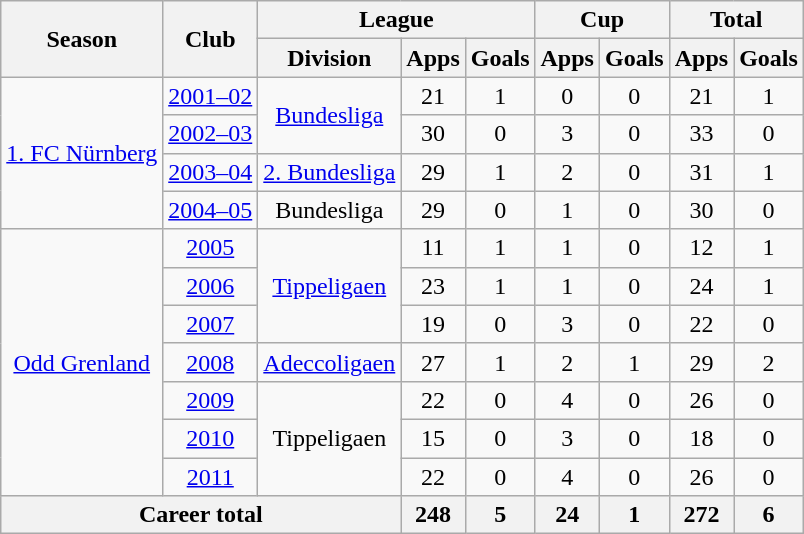<table class="wikitable" style="text-align:center">
<tr>
<th rowspan="2">Season</th>
<th rowspan="2">Club</th>
<th colspan="3">League</th>
<th colspan="2">Cup</th>
<th colspan="2">Total</th>
</tr>
<tr>
<th>Division</th>
<th>Apps</th>
<th>Goals</th>
<th>Apps</th>
<th>Goals</th>
<th>Apps</th>
<th>Goals</th>
</tr>
<tr>
<td rowspan="4"><a href='#'>1. FC Nürnberg</a></td>
<td><a href='#'>2001–02</a></td>
<td rowspan="2"><a href='#'>Bundesliga</a></td>
<td>21</td>
<td>1</td>
<td>0</td>
<td>0</td>
<td>21</td>
<td>1</td>
</tr>
<tr>
<td><a href='#'>2002–03</a></td>
<td>30</td>
<td>0</td>
<td>3</td>
<td>0</td>
<td>33</td>
<td>0</td>
</tr>
<tr>
<td><a href='#'>2003–04</a></td>
<td><a href='#'>2. Bundesliga</a></td>
<td>29</td>
<td>1</td>
<td>2</td>
<td>0</td>
<td>31</td>
<td>1</td>
</tr>
<tr>
<td><a href='#'>2004–05</a></td>
<td>Bundesliga</td>
<td>29</td>
<td>0</td>
<td>1</td>
<td>0</td>
<td>30</td>
<td>0</td>
</tr>
<tr>
<td rowspan="7"><a href='#'>Odd Grenland</a></td>
<td><a href='#'>2005</a></td>
<td rowspan="3"><a href='#'>Tippeligaen</a></td>
<td>11</td>
<td>1</td>
<td>1</td>
<td>0</td>
<td>12</td>
<td>1</td>
</tr>
<tr>
<td><a href='#'>2006</a></td>
<td>23</td>
<td>1</td>
<td>1</td>
<td>0</td>
<td>24</td>
<td>1</td>
</tr>
<tr>
<td><a href='#'>2007</a></td>
<td>19</td>
<td>0</td>
<td>3</td>
<td>0</td>
<td>22</td>
<td>0</td>
</tr>
<tr>
<td><a href='#'>2008</a></td>
<td><a href='#'>Adeccoligaen</a></td>
<td>27</td>
<td>1</td>
<td>2</td>
<td>1</td>
<td>29</td>
<td>2</td>
</tr>
<tr>
<td><a href='#'>2009</a></td>
<td rowspan="3">Tippeligaen</td>
<td>22</td>
<td>0</td>
<td>4</td>
<td>0</td>
<td>26</td>
<td>0</td>
</tr>
<tr>
<td><a href='#'>2010</a></td>
<td>15</td>
<td>0</td>
<td>3</td>
<td>0</td>
<td>18</td>
<td>0</td>
</tr>
<tr>
<td><a href='#'>2011</a></td>
<td>22</td>
<td>0</td>
<td>4</td>
<td>0</td>
<td>26</td>
<td>0</td>
</tr>
<tr>
<th colspan="3">Career total</th>
<th>248</th>
<th>5</th>
<th>24</th>
<th>1</th>
<th>272</th>
<th>6</th>
</tr>
</table>
